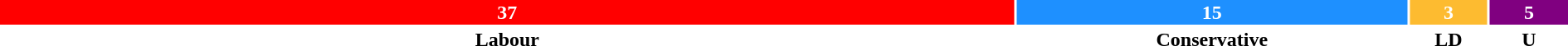<table style="width:100%; text-align:center;">
<tr style="color:white;">
<td style="background:red; width:65%;"><strong>37</strong></td>
<td style="background:dodgerblue; width:25%;"><strong>15</strong></td>
<td style="background:#FDBB30; width:5%;"><strong>3</strong></td>
<td style="background:purple; width:5%;"><strong>5</strong></td>
</tr>
<tr>
<td><span><strong>Labour</strong></span></td>
<td><span><strong>Conservative</strong></span></td>
<td><span><strong>LD</strong></span></td>
<td><span><strong>U</strong></span></td>
</tr>
</table>
